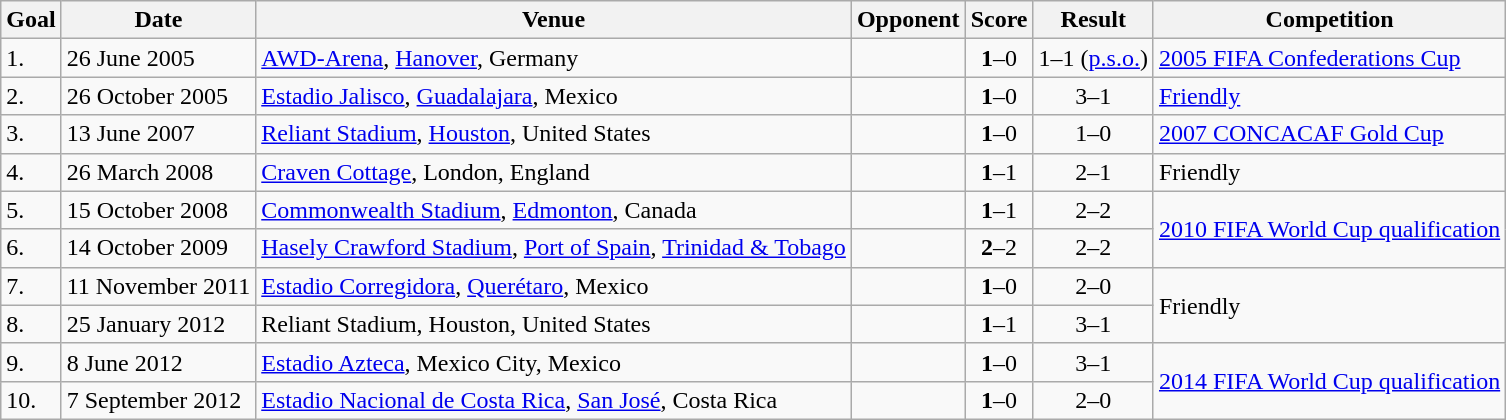<table class="wikitable">
<tr>
<th>Goal</th>
<th>Date</th>
<th>Venue</th>
<th>Opponent</th>
<th>Score</th>
<th>Result</th>
<th>Competition</th>
</tr>
<tr>
<td>1.</td>
<td>26 June 2005</td>
<td><a href='#'>AWD-Arena</a>, <a href='#'>Hanover</a>, Germany</td>
<td></td>
<td align=center><strong>1</strong>–0</td>
<td align=center>1–1 (<a href='#'>p.s.o.</a>)</td>
<td><a href='#'>2005 FIFA Confederations Cup</a></td>
</tr>
<tr>
<td>2.</td>
<td>26 October 2005</td>
<td><a href='#'>Estadio Jalisco</a>, <a href='#'>Guadalajara</a>, Mexico</td>
<td></td>
<td align=center><strong>1</strong>–0</td>
<td align=center>3–1</td>
<td><a href='#'>Friendly</a></td>
</tr>
<tr>
<td>3.</td>
<td>13 June 2007</td>
<td><a href='#'>Reliant Stadium</a>, <a href='#'>Houston</a>, United States</td>
<td></td>
<td align=center><strong>1</strong>–0</td>
<td align=center>1–0</td>
<td><a href='#'>2007 CONCACAF Gold Cup</a></td>
</tr>
<tr>
<td>4.</td>
<td>26 March 2008</td>
<td><a href='#'>Craven Cottage</a>, London, England</td>
<td></td>
<td align=center><strong>1</strong>–1</td>
<td align=center>2–1</td>
<td>Friendly</td>
</tr>
<tr>
<td>5.</td>
<td>15 October 2008</td>
<td><a href='#'>Commonwealth Stadium</a>, <a href='#'>Edmonton</a>, Canada</td>
<td></td>
<td align=center><strong>1</strong>–1</td>
<td align=center>2–2</td>
<td rowspan=2><a href='#'>2010 FIFA World Cup qualification</a></td>
</tr>
<tr>
<td>6.</td>
<td>14 October 2009</td>
<td><a href='#'>Hasely Crawford Stadium</a>, <a href='#'>Port of Spain</a>, <a href='#'>Trinidad & Tobago</a></td>
<td></td>
<td align=center><strong>2</strong>–2</td>
<td align=center>2–2</td>
</tr>
<tr>
<td>7.</td>
<td>11 November 2011</td>
<td><a href='#'>Estadio Corregidora</a>, <a href='#'>Querétaro</a>, Mexico</td>
<td></td>
<td align=center><strong>1</strong>–0</td>
<td align=center>2–0</td>
<td rowspan=2>Friendly</td>
</tr>
<tr>
<td>8.</td>
<td>25 January 2012</td>
<td>Reliant Stadium, Houston, United States</td>
<td></td>
<td align=center><strong>1</strong>–1</td>
<td align=center>3–1</td>
</tr>
<tr>
<td>9.</td>
<td>8 June 2012</td>
<td><a href='#'>Estadio Azteca</a>, Mexico City, Mexico</td>
<td></td>
<td align=center><strong>1</strong>–0</td>
<td align=center>3–1</td>
<td rowspan=2><a href='#'>2014 FIFA World Cup qualification</a></td>
</tr>
<tr>
<td>10.</td>
<td>7 September 2012</td>
<td><a href='#'>Estadio Nacional de Costa Rica</a>, <a href='#'>San José</a>, Costa Rica</td>
<td></td>
<td align=center><strong>1</strong>–0</td>
<td align=center>2–0</td>
</tr>
</table>
